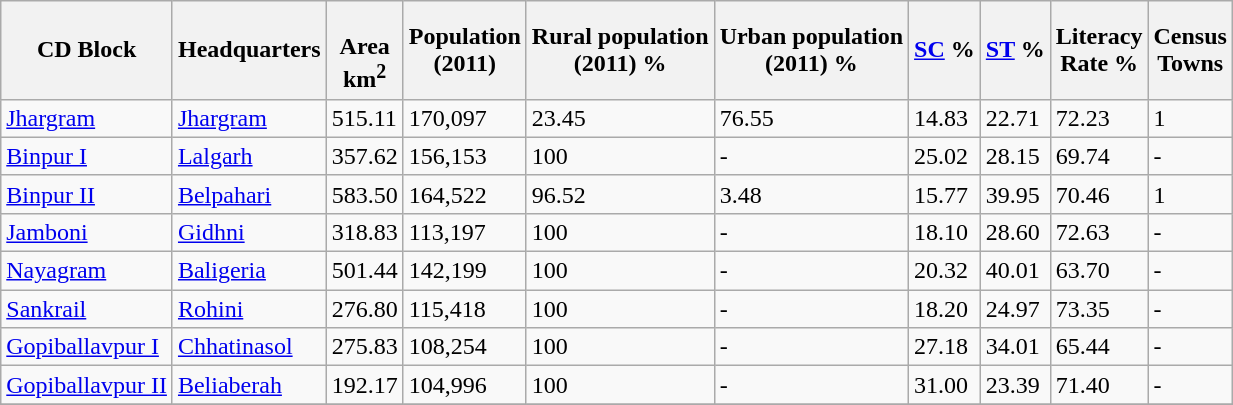<table class="wikitable sortable">
<tr>
<th>CD Block</th>
<th>Headquarters</th>
<th><br>Area<br>km<sup>2</sup></th>
<th>Population<br>(2011)</th>
<th>Rural population<br>(2011)  %</th>
<th>Urban population<br>(2011) %</th>
<th><a href='#'>SC</a> %</th>
<th><a href='#'>ST</a> %</th>
<th>Literacy<br> Rate %</th>
<th>Census<br>Towns</th>
</tr>
<tr>
<td><a href='#'>Jhargram</a></td>
<td><a href='#'>Jhargram</a></td>
<td>515.11</td>
<td>170,097</td>
<td>23.45</td>
<td>76.55</td>
<td>14.83</td>
<td>22.71</td>
<td>72.23</td>
<td>1</td>
</tr>
<tr>
<td><a href='#'>Binpur I</a></td>
<td><a href='#'>Lalgarh</a></td>
<td>357.62</td>
<td>156,153</td>
<td>100</td>
<td>-</td>
<td>25.02</td>
<td>28.15</td>
<td>69.74</td>
<td>-</td>
</tr>
<tr>
<td><a href='#'>Binpur II</a></td>
<td><a href='#'>Belpahari</a></td>
<td>583.50</td>
<td>164,522</td>
<td>96.52</td>
<td>3.48</td>
<td>15.77</td>
<td>39.95</td>
<td>70.46</td>
<td>1</td>
</tr>
<tr>
<td><a href='#'>Jamboni</a></td>
<td><a href='#'>Gidhni</a></td>
<td>318.83</td>
<td>113,197</td>
<td>100</td>
<td>-</td>
<td>18.10</td>
<td>28.60</td>
<td>72.63</td>
<td>-</td>
</tr>
<tr>
<td><a href='#'>Nayagram</a></td>
<td><a href='#'>Baligeria</a></td>
<td>501.44</td>
<td>142,199</td>
<td>100</td>
<td>-</td>
<td>20.32</td>
<td>40.01</td>
<td>63.70</td>
<td>-</td>
</tr>
<tr>
<td><a href='#'>Sankrail</a></td>
<td><a href='#'>Rohini</a></td>
<td>276.80</td>
<td>115,418</td>
<td>100</td>
<td>-</td>
<td>18.20</td>
<td>24.97</td>
<td>73.35</td>
<td>-</td>
</tr>
<tr>
<td><a href='#'>Gopiballavpur I</a></td>
<td><a href='#'>Chhatinasol</a></td>
<td>275.83</td>
<td>108,254</td>
<td>100</td>
<td>-</td>
<td>27.18</td>
<td>34.01</td>
<td>65.44</td>
<td>-</td>
</tr>
<tr>
<td><a href='#'>Gopiballavpur II</a></td>
<td><a href='#'>Beliaberah</a></td>
<td>192.17</td>
<td>104,996</td>
<td>100</td>
<td>-</td>
<td>31.00</td>
<td>23.39</td>
<td>71.40</td>
<td>-</td>
</tr>
<tr>
</tr>
</table>
